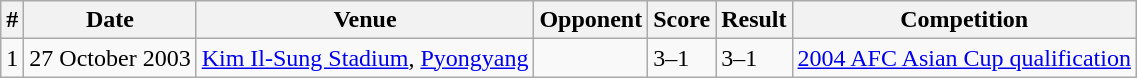<table class="wikitable">
<tr>
<th>#</th>
<th>Date</th>
<th>Venue</th>
<th>Opponent</th>
<th>Score</th>
<th>Result</th>
<th>Competition</th>
</tr>
<tr>
<td>1</td>
<td>27 October 2003</td>
<td><a href='#'>Kim Il-Sung Stadium</a>, <a href='#'>Pyongyang</a></td>
<td></td>
<td>3–1</td>
<td>3–1</td>
<td><a href='#'>2004 AFC Asian Cup qualification</a></td>
</tr>
</table>
